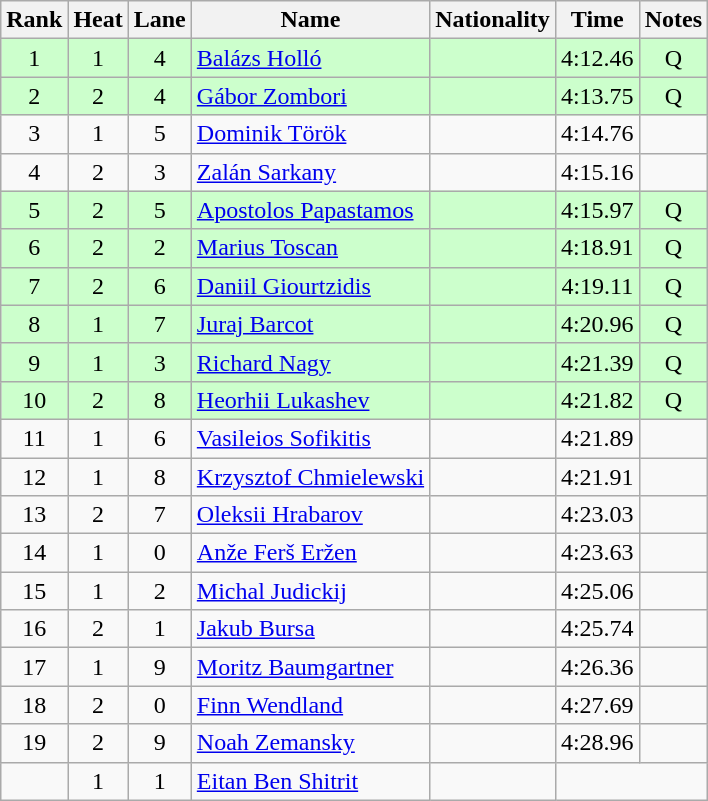<table class="wikitable sortable" style="text-align:center">
<tr>
<th>Rank</th>
<th>Heat</th>
<th>Lane</th>
<th>Name</th>
<th>Nationality</th>
<th>Time</th>
<th>Notes</th>
</tr>
<tr bgcolor=ccffcc>
<td>1</td>
<td>1</td>
<td>4</td>
<td align=left><a href='#'>Balázs Holló</a></td>
<td align=left></td>
<td>4:12.46</td>
<td>Q</td>
</tr>
<tr bgcolor=ccffcc>
<td>2</td>
<td>2</td>
<td>4</td>
<td align=left><a href='#'>Gábor Zombori</a></td>
<td align=left></td>
<td>4:13.75</td>
<td>Q</td>
</tr>
<tr>
<td>3</td>
<td>1</td>
<td>5</td>
<td align=left><a href='#'>Dominik Török</a></td>
<td align=left></td>
<td>4:14.76</td>
<td></td>
</tr>
<tr>
<td>4</td>
<td>2</td>
<td>3</td>
<td align=left><a href='#'>Zalán Sarkany</a></td>
<td align=left></td>
<td>4:15.16</td>
<td></td>
</tr>
<tr bgcolor=ccffcc>
<td>5</td>
<td>2</td>
<td>5</td>
<td align=left><a href='#'>Apostolos Papastamos</a></td>
<td align=left></td>
<td>4:15.97</td>
<td>Q</td>
</tr>
<tr bgcolor=ccffcc>
<td>6</td>
<td>2</td>
<td>2</td>
<td align=left><a href='#'>Marius Toscan</a></td>
<td align=left></td>
<td>4:18.91</td>
<td>Q</td>
</tr>
<tr bgcolor=ccffcc>
<td>7</td>
<td>2</td>
<td>6</td>
<td align=left><a href='#'>Daniil Giourtzidis</a></td>
<td align=left></td>
<td>4:19.11</td>
<td>Q</td>
</tr>
<tr bgcolor=ccffcc>
<td>8</td>
<td>1</td>
<td>7</td>
<td align=left><a href='#'>Juraj Barcot</a></td>
<td align=left></td>
<td>4:20.96</td>
<td>Q</td>
</tr>
<tr bgcolor=ccffcc>
<td>9</td>
<td>1</td>
<td>3</td>
<td align=left><a href='#'>Richard Nagy</a></td>
<td align=left></td>
<td>4:21.39</td>
<td>Q</td>
</tr>
<tr bgcolor=ccffcc>
<td>10</td>
<td>2</td>
<td>8</td>
<td align=left><a href='#'>Heorhii Lukashev</a></td>
<td align=left></td>
<td>4:21.82</td>
<td>Q</td>
</tr>
<tr>
<td>11</td>
<td>1</td>
<td>6</td>
<td align=left><a href='#'>Vasileios Sofikitis</a></td>
<td align=left></td>
<td>4:21.89</td>
<td></td>
</tr>
<tr>
<td>12</td>
<td>1</td>
<td>8</td>
<td align=left><a href='#'>Krzysztof Chmielewski</a></td>
<td align=left></td>
<td>4:21.91</td>
<td></td>
</tr>
<tr>
<td>13</td>
<td>2</td>
<td>7</td>
<td align=left><a href='#'>Oleksii Hrabarov</a></td>
<td align=left></td>
<td>4:23.03</td>
<td></td>
</tr>
<tr>
<td>14</td>
<td>1</td>
<td>0</td>
<td align=left><a href='#'>Anže Ferš Eržen</a></td>
<td align=left></td>
<td>4:23.63</td>
<td></td>
</tr>
<tr>
<td>15</td>
<td>1</td>
<td>2</td>
<td align=left><a href='#'>Michal Judickij</a></td>
<td align=left></td>
<td>4:25.06</td>
<td></td>
</tr>
<tr>
<td>16</td>
<td>2</td>
<td>1</td>
<td align=left><a href='#'>Jakub Bursa</a></td>
<td align=left></td>
<td>4:25.74</td>
<td></td>
</tr>
<tr>
<td>17</td>
<td>1</td>
<td>9</td>
<td align=left><a href='#'>Moritz Baumgartner</a></td>
<td align=left></td>
<td>4:26.36</td>
<td></td>
</tr>
<tr>
<td>18</td>
<td>2</td>
<td>0</td>
<td align=left><a href='#'>Finn Wendland</a></td>
<td align=left></td>
<td>4:27.69</td>
<td></td>
</tr>
<tr>
<td>19</td>
<td>2</td>
<td>9</td>
<td align=left><a href='#'>Noah Zemansky</a></td>
<td align=left></td>
<td>4:28.96</td>
<td></td>
</tr>
<tr>
<td></td>
<td>1</td>
<td>1</td>
<td align=left><a href='#'>Eitan Ben Shitrit</a></td>
<td align=left></td>
<td colspan=2></td>
</tr>
</table>
